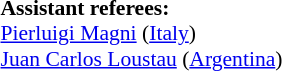<table width=50% style="font-size: 90%">
<tr>
<td><br><strong>Assistant referees:</strong>
<br><a href='#'>Pierluigi Magni</a> (<a href='#'>Italy</a>)
<br><a href='#'>Juan Carlos Loustau</a> (<a href='#'>Argentina</a>)</td>
</tr>
</table>
